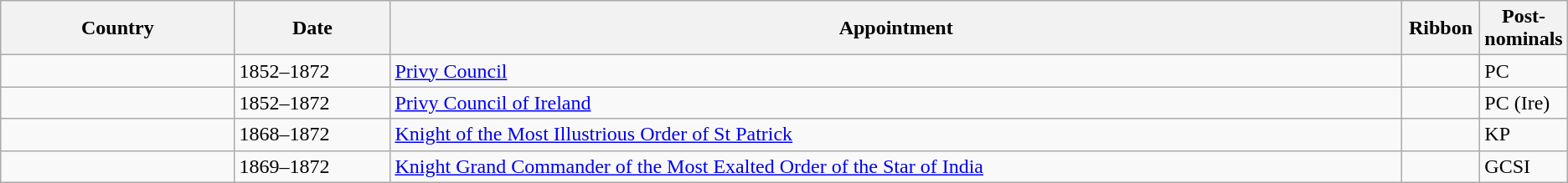<table class="wikitable">
<tr>
<th style="width:15%;">Country</th>
<th style="width:10%;">Date</th>
<th style="width:65%;">Appointment</th>
<th style="width:5%;">Ribbon</th>
<th style="width:5%;">Post-nominals</th>
</tr>
<tr>
<td></td>
<td>1852–1872</td>
<td><a href='#'>Privy Council</a></td>
<td></td>
<td>PC</td>
</tr>
<tr>
<td></td>
<td>1852–1872</td>
<td><a href='#'>Privy Council of Ireland</a></td>
<td></td>
<td>PC (Ire)</td>
</tr>
<tr>
<td></td>
<td>1868–1872</td>
<td><a href='#'>Knight of the Most Illustrious Order of St Patrick</a></td>
<td></td>
<td>KP</td>
</tr>
<tr>
<td></td>
<td>1869–1872</td>
<td><a href='#'>Knight Grand Commander of the Most Exalted Order of the Star of India</a></td>
<td></td>
<td>GCSI</td>
</tr>
</table>
